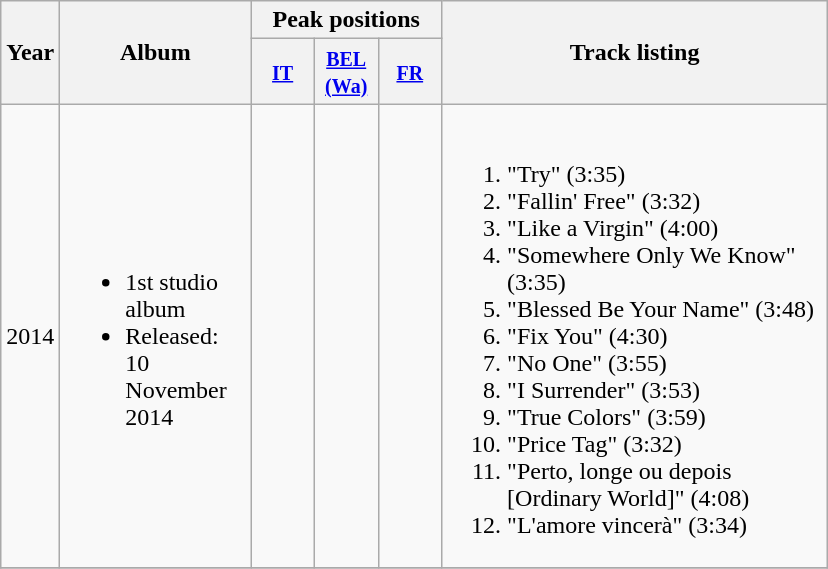<table class="wikitable">
<tr>
<th rowspan="2" width="10">Year</th>
<th rowspan="2" width="120">Album</th>
<th colspan="3" width="20">Peak positions</th>
<th rowspan="2" width="250">Track listing</th>
</tr>
<tr>
<th style="width:35px;"><small><a href='#'>IT</a></small><br></th>
<th style="width:35px;"><small><a href='#'>BEL <br>(Wa)</a></small><br></th>
<th style="width:35px;"><small><a href='#'>FR</a></small><br></th>
</tr>
<tr>
<td>2014</td>
<td><em></em><br><ul><li>1st studio album</li><li>Released: 10 November 2014</li></ul></td>
<td></td>
<td></td>
<td></td>
<td><br><ol><li>"Try" (3:35)</li><li>"Fallin' Free" (3:32)</li><li>"Like a Virgin" (4:00)</li><li>"Somewhere Only We Know" (3:35)</li><li>"Blessed Be Your Name" (3:48)</li><li>"Fix You" (4:30)</li><li>"No One" (3:55)</li><li>"I Surrender" (3:53)</li><li>"True Colors" (3:59)</li><li>"Price Tag" (3:32)</li><li>"Perto, longe ou depois [Ordinary World]" (4:08)</li><li>"L'amore vincerà" (3:34)</li></ol></td>
</tr>
<tr>
</tr>
</table>
